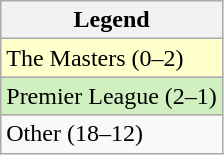<table class="wikitable">
<tr>
<th>Legend</th>
</tr>
<tr style="background:#ffc;">
<td>The Masters (0–2)</td>
</tr>
<tr style="background:#d0f0c0;">
<td>Premier League (2–1)</td>
</tr>
<tr>
<td>Other (18–12)</td>
</tr>
</table>
